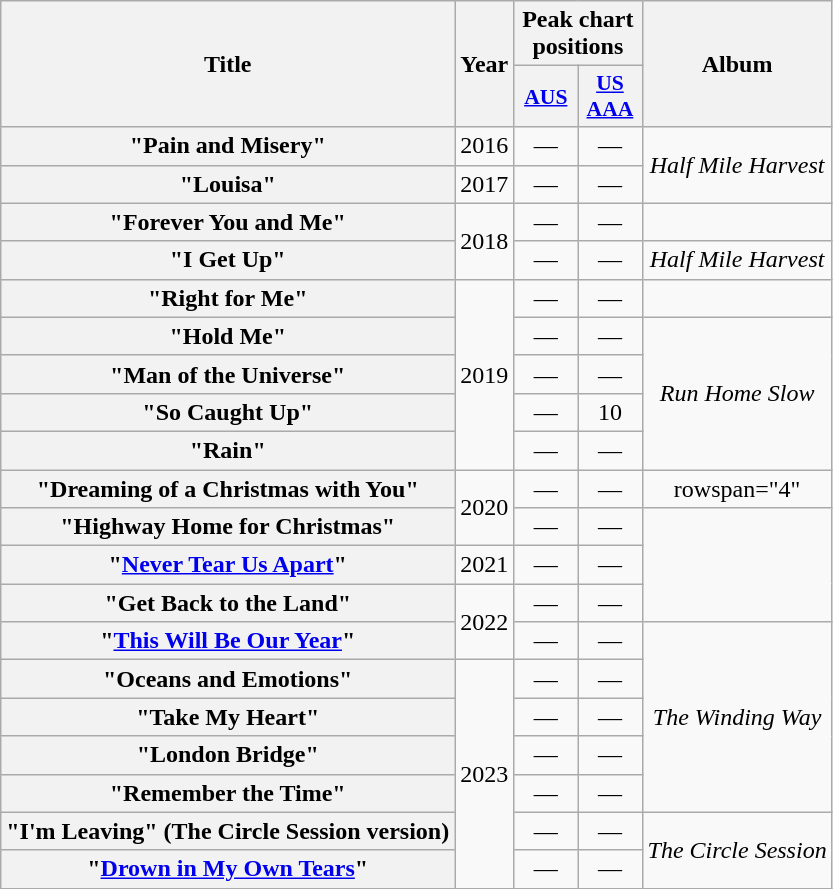<table class="wikitable plainrowheaders" style="text-align:center">
<tr>
<th scope="col" rowspan="2">Title</th>
<th scope="col" rowspan="2">Year</th>
<th scope="col" colspan="2">Peak chart positions</th>
<th scope="col" rowspan="2">Album</th>
</tr>
<tr>
<th scope="col" style="width:2.5em;font-size:90%;"><a href='#'>AUS</a></th>
<th scope="col" style="width:2.5em;font-size:90%;"><a href='#'>US<br>AAA</a><br></th>
</tr>
<tr>
<th scope="row">"Pain and Misery"</th>
<td>2016</td>
<td>—</td>
<td>—</td>
<td rowspan="2"><em>Half Mile Harvest</em></td>
</tr>
<tr>
<th scope="row">"Louisa"</th>
<td>2017</td>
<td>—</td>
<td>—</td>
</tr>
<tr>
<th scope="row">"Forever You and Me"</th>
<td rowspan="2">2018</td>
<td>—</td>
<td>—</td>
<td></td>
</tr>
<tr>
<th scope="row">"I Get Up"</th>
<td>—</td>
<td>—</td>
<td><em>Half Mile Harvest</em></td>
</tr>
<tr>
<th scope="row">"Right for Me"</th>
<td rowspan="5">2019</td>
<td>—</td>
<td>—</td>
<td></td>
</tr>
<tr>
<th scope="row">"Hold Me"</th>
<td>—</td>
<td>—</td>
<td rowspan="4"><em>Run Home Slow</em></td>
</tr>
<tr>
<th scope="row">"Man of the Universe"</th>
<td>—</td>
<td>—</td>
</tr>
<tr>
<th scope="row">"So Caught Up"</th>
<td>—</td>
<td>10</td>
</tr>
<tr>
<th scope="row">"Rain"</th>
<td>—</td>
<td>—</td>
</tr>
<tr>
<th scope="row">"Dreaming of a Christmas with You"</th>
<td rowspan="2">2020</td>
<td>—</td>
<td>—</td>
<td>rowspan="4" </td>
</tr>
<tr>
<th scope="row">"Highway Home for Christmas"</th>
<td>—</td>
<td>—</td>
</tr>
<tr>
<th scope="row">"<a href='#'>Never Tear Us Apart</a>"</th>
<td>2021</td>
<td>—</td>
<td>—</td>
</tr>
<tr>
<th scope="row">"Get Back to the Land" <br> </th>
<td rowspan="2">2022</td>
<td>—</td>
<td>—</td>
</tr>
<tr>
<th scope="row">"<a href='#'>This Will Be Our Year</a>"</th>
<td>—</td>
<td>—</td>
<td rowspan="5"><em>The Winding Way</em></td>
</tr>
<tr>
<th scope="row">"Oceans and Emotions"</th>
<td rowspan="6">2023</td>
<td>—</td>
<td>—</td>
</tr>
<tr>
<th scope="row">"Take My Heart"</th>
<td>—</td>
<td>—</td>
</tr>
<tr>
<th scope="row">"London Bridge"</th>
<td>—</td>
<td>—</td>
</tr>
<tr>
<th scope="row">"Remember the Time"</th>
<td>—</td>
<td>—</td>
</tr>
<tr>
<th scope="row">"I'm Leaving" (The Circle Session version)</th>
<td>—</td>
<td>—</td>
<td rowspan="2"><em>The Circle Session</em></td>
</tr>
<tr>
<th scope="row">"<a href='#'>Drown in My Own Tears</a>"</th>
<td>—</td>
<td>—</td>
</tr>
</table>
